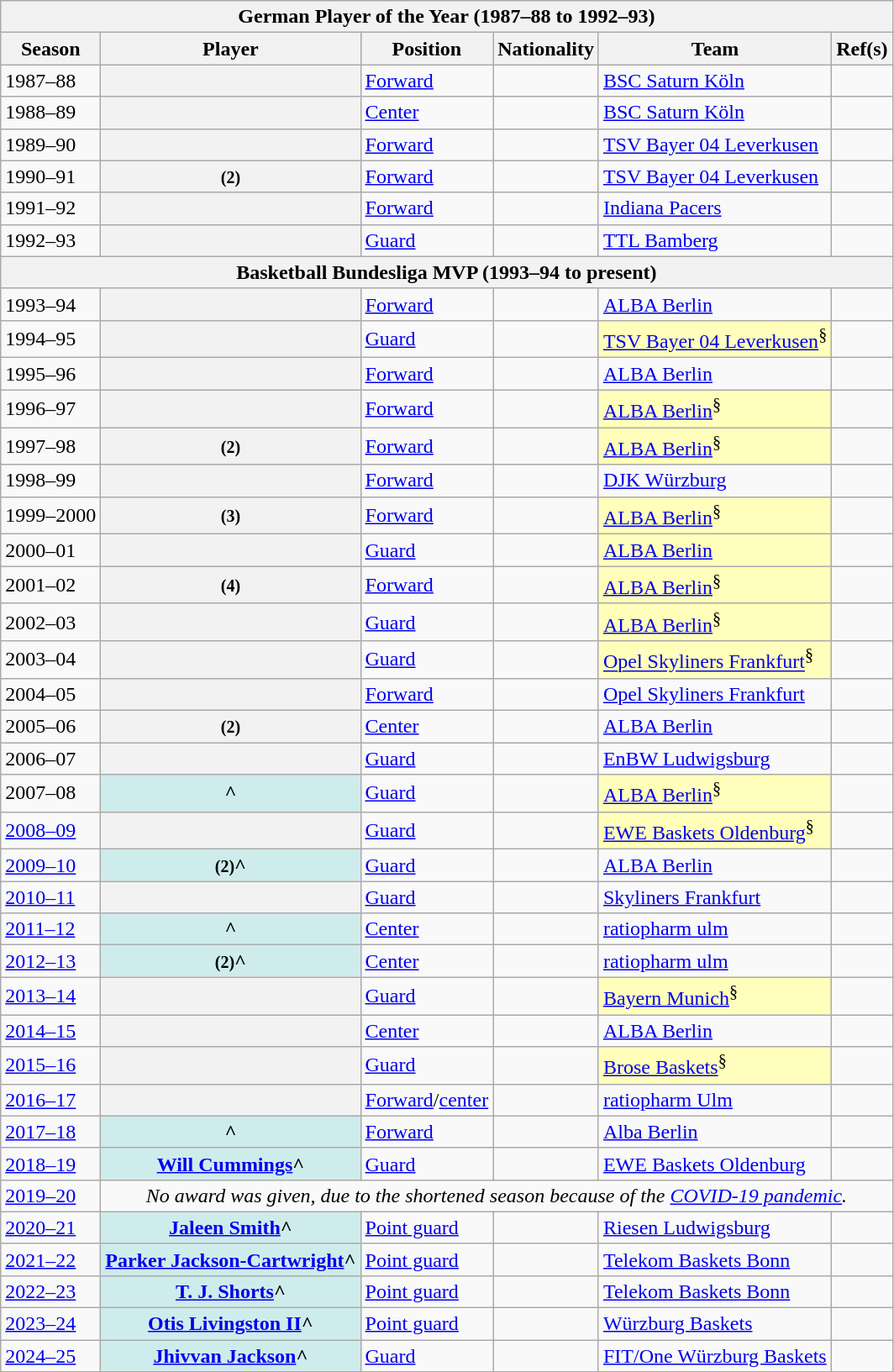<table class="wikitable plainrowheaders sortable">
<tr>
<th colspan="6">German Player of the Year (1987–88 to 1992–93)</th>
</tr>
<tr>
<th scope="col">Season</th>
<th scope="col">Player</th>
<th scope="col">Position</th>
<th scope="col">Nationality</th>
<th scope="col">Team</th>
<th scope="col">Ref(s)</th>
</tr>
<tr>
<td>1987–88</td>
<th scope="row"></th>
<td><a href='#'>Forward</a></td>
<td></td>
<td><a href='#'>BSC Saturn Köln</a></td>
<td align=center></td>
</tr>
<tr>
<td>1988–89</td>
<th scope="row"></th>
<td><a href='#'>Center</a></td>
<td></td>
<td><a href='#'>BSC Saturn Köln</a></td>
<td align=center></td>
</tr>
<tr>
<td>1989–90</td>
<th scope="row"></th>
<td><a href='#'>Forward</a></td>
<td></td>
<td><a href='#'>TSV Bayer 04 Leverkusen</a></td>
<td align=center></td>
</tr>
<tr>
<td>1990–91</td>
<th scope="row"> <small>(2)</small></th>
<td><a href='#'>Forward</a></td>
<td></td>
<td><a href='#'>TSV Bayer 04 Leverkusen</a></td>
<td align=center></td>
</tr>
<tr>
<td>1991–92</td>
<th scope="row"></th>
<td><a href='#'>Forward</a></td>
<td></td>
<td><a href='#'>Indiana Pacers</a></td>
<td align=center></td>
</tr>
<tr>
<td>1992–93</td>
<th scope="row"></th>
<td><a href='#'>Guard</a></td>
<td></td>
<td><a href='#'>TTL Bamberg</a></td>
<td align=center></td>
</tr>
<tr>
<th colspan="6">Basketball Bundesliga MVP (1993–94 to present)</th>
</tr>
<tr>
<td>1993–94</td>
<th scope="row"></th>
<td><a href='#'>Forward</a></td>
<td></td>
<td><a href='#'>ALBA Berlin</a></td>
<td align=center></td>
</tr>
<tr>
<td>1994–95</td>
<th scope="row"></th>
<td><a href='#'>Guard</a></td>
<td></td>
<td style="background:#ffb"><a href='#'>TSV Bayer 04 Leverkusen</a><sup>§</sup></td>
<td align=center></td>
</tr>
<tr>
<td>1995–96</td>
<th scope="row"></th>
<td><a href='#'>Forward</a></td>
<td></td>
<td><a href='#'>ALBA Berlin</a></td>
<td align=center></td>
</tr>
<tr>
<td>1996–97</td>
<th scope="row"></th>
<td><a href='#'>Forward</a></td>
<td></td>
<td style="background:#ffb"><a href='#'>ALBA Berlin</a><sup>§</sup></td>
<td align=center></td>
</tr>
<tr>
<td>1997–98</td>
<th scope="row"> <small>(2)</small></th>
<td><a href='#'>Forward</a></td>
<td></td>
<td style="background:#ffb"><a href='#'>ALBA Berlin</a><sup>§</sup></td>
<td align=center></td>
</tr>
<tr>
<td>1998–99</td>
<th scope="row"> <small></small></th>
<td><a href='#'>Forward</a></td>
<td></td>
<td><a href='#'>DJK Würzburg</a></td>
<td align=center></td>
</tr>
<tr>
<td>1999–2000</td>
<th scope="row"> <small>(3)</small></th>
<td><a href='#'>Forward</a></td>
<td></td>
<td style="background:#ffb"><a href='#'>ALBA Berlin</a><sup>§</sup></td>
<td align=center></td>
</tr>
<tr>
<td>2000–01</td>
<th scope="row"></th>
<td><a href='#'>Guard</a></td>
<td></td>
<td style="background:#ffb"><a href='#'>ALBA Berlin</a></td>
<td align=center></td>
</tr>
<tr>
<td>2001–02</td>
<th scope="row"> <small>(4)</small></th>
<td><a href='#'>Forward</a></td>
<td></td>
<td style="background:#ffb"><a href='#'>ALBA Berlin</a><sup>§</sup></td>
<td align=center></td>
</tr>
<tr>
<td>2002–03</td>
<th scope="row"></th>
<td><a href='#'>Guard</a></td>
<td></td>
<td style="background:#ffb"><a href='#'>ALBA Berlin</a><sup>§</sup></td>
<td align=center></td>
</tr>
<tr>
<td>2003–04</td>
<th scope="row"></th>
<td><a href='#'>Guard</a></td>
<td></td>
<td style="background:#ffb"><a href='#'>Opel Skyliners Frankfurt</a><sup>§</sup></td>
<td align=center></td>
</tr>
<tr>
<td>2004–05</td>
<th scope="row"></th>
<td><a href='#'>Forward</a></td>
<td></td>
<td><a href='#'>Opel Skyliners Frankfurt</a></td>
<td align=center></td>
</tr>
<tr>
<td>2005–06</td>
<th scope="row"> <small>(2)</small></th>
<td><a href='#'>Center</a></td>
<td></td>
<td><a href='#'>ALBA Berlin</a></td>
<td align=center></td>
</tr>
<tr>
<td>2006–07</td>
<th scope="row"></th>
<td><a href='#'>Guard</a></td>
<td></td>
<td><a href='#'>EnBW Ludwigsburg</a></td>
<td align=center></td>
</tr>
<tr>
<td>2007–08</td>
<th scope="row" style="background-color:#CFECEC;">^</th>
<td><a href='#'>Guard</a></td>
<td></td>
<td style="background:#ffb"><a href='#'>ALBA Berlin</a><sup>§</sup></td>
<td align=center></td>
</tr>
<tr>
<td><a href='#'>2008–09</a></td>
<th scope="row"></th>
<td><a href='#'>Guard</a></td>
<td></td>
<td style="background:#ffb"><a href='#'>EWE Baskets Oldenburg</a><sup>§</sup></td>
<td align=center></td>
</tr>
<tr>
<td><a href='#'>2009–10</a></td>
<th scope="row" style="background-color:#CFECEC;"> <small>(2)</small>^</th>
<td><a href='#'>Guard</a></td>
<td></td>
<td><a href='#'>ALBA Berlin</a></td>
<td align=center></td>
</tr>
<tr>
<td><a href='#'>2010–11</a></td>
<th scope="row"></th>
<td><a href='#'>Guard</a></td>
<td></td>
<td><a href='#'>Skyliners Frankfurt</a></td>
<td align=center></td>
</tr>
<tr>
<td><a href='#'>2011–12</a></td>
<th scope="row" style="background-color:#CFECEC;">^</th>
<td><a href='#'>Center</a></td>
<td></td>
<td><a href='#'>ratiopharm ulm</a></td>
<td align=center></td>
</tr>
<tr>
<td><a href='#'>2012–13</a></td>
<th scope="row" style="background-color:#CFECEC;"> <small>(2)</small>^</th>
<td><a href='#'>Center</a></td>
<td></td>
<td><a href='#'>ratiopharm ulm</a></td>
<td align=center></td>
</tr>
<tr>
<td><a href='#'>2013–14</a></td>
<th scope="row"></th>
<td><a href='#'>Guard</a></td>
<td></td>
<td style="background:#ffb"><a href='#'>Bayern Munich</a><sup>§</sup></td>
<td align=center></td>
</tr>
<tr>
<td><a href='#'>2014–15</a></td>
<th scope="row"></th>
<td><a href='#'>Center</a></td>
<td></td>
<td><a href='#'>ALBA Berlin</a></td>
<td align=center></td>
</tr>
<tr>
<td><a href='#'>2015–16</a></td>
<th scope="row"></th>
<td><a href='#'>Guard</a></td>
<td></td>
<td style="background:#ffb"><a href='#'>Brose Baskets</a><sup>§</sup></td>
<td align=center></td>
</tr>
<tr>
<td><a href='#'>2016–17</a></td>
<th scope="row"></th>
<td><a href='#'>Forward</a>/<a href='#'>center</a></td>
<td></td>
<td><a href='#'>ratiopharm Ulm</a></td>
<td align=center></td>
</tr>
<tr>
<td><a href='#'>2017–18</a></td>
<th scope="row" style="background-color:#CFECEC;">^</th>
<td><a href='#'>Forward</a></td>
<td></td>
<td><a href='#'>Alba Berlin</a></td>
<td align=center></td>
</tr>
<tr>
<td><a href='#'>2018–19</a></td>
<th scope="row" style="background-color:#CFECEC;"><a href='#'>Will Cummings</a>^</th>
<td><a href='#'>Guard</a></td>
<td></td>
<td><a href='#'>EWE Baskets Oldenburg</a></td>
<td align=center></td>
</tr>
<tr>
<td><a href='#'>2019–20</a></td>
<td colspan=5 align=center><em>No award was given, due to the shortened season because of the <a href='#'>COVID-19 pandemic</a>.</em></td>
</tr>
<tr>
<td><a href='#'>2020–21</a></td>
<th scope="row" style="background-color:#CFECEC;"><a href='#'>Jaleen Smith</a>^</th>
<td><a href='#'>Point guard</a></td>
<td></td>
<td><a href='#'>Riesen Ludwigsburg</a></td>
<td align=center></td>
</tr>
<tr>
<td><a href='#'>2021–22</a></td>
<th scope="row" style="background-color:#CFECEC;"><a href='#'>Parker Jackson-Cartwright</a>^</th>
<td><a href='#'>Point guard</a></td>
<td></td>
<td><a href='#'>Telekom Baskets Bonn</a></td>
<td align=center></td>
</tr>
<tr>
<td><a href='#'>2022–23</a></td>
<th scope="row" style="background-color:#CFECEC;"><a href='#'>T. J. Shorts</a>^</th>
<td><a href='#'>Point guard</a></td>
<td></td>
<td><a href='#'>Telekom Baskets Bonn</a></td>
<td align=center></td>
</tr>
<tr>
<td><a href='#'>2023–24</a></td>
<th scope="row" style="background-color:#CFECEC;"><a href='#'>Otis Livingston II</a>^</th>
<td><a href='#'>Point guard</a></td>
<td></td>
<td><a href='#'>Würzburg Baskets</a></td>
<td align=center></td>
</tr>
<tr>
<td><a href='#'>2024–25</a></td>
<th scope="row" style="background-color:#CFECEC;"><a href='#'>Jhivvan Jackson</a>^</th>
<td><a href='#'>Guard</a></td>
<td></td>
<td><a href='#'>FIT/One Würzburg Baskets</a></td>
<td align=center></td>
</tr>
</table>
